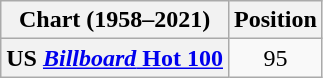<table class="wikitable plainrowheaders">
<tr>
<th scope="col">Chart (1958–2021)</th>
<th scope="col">Position</th>
</tr>
<tr>
<th scope="row">US <a href='#'><em>Billboard</em> Hot 100</a></th>
<td style="text-align:center;">95</td>
</tr>
</table>
